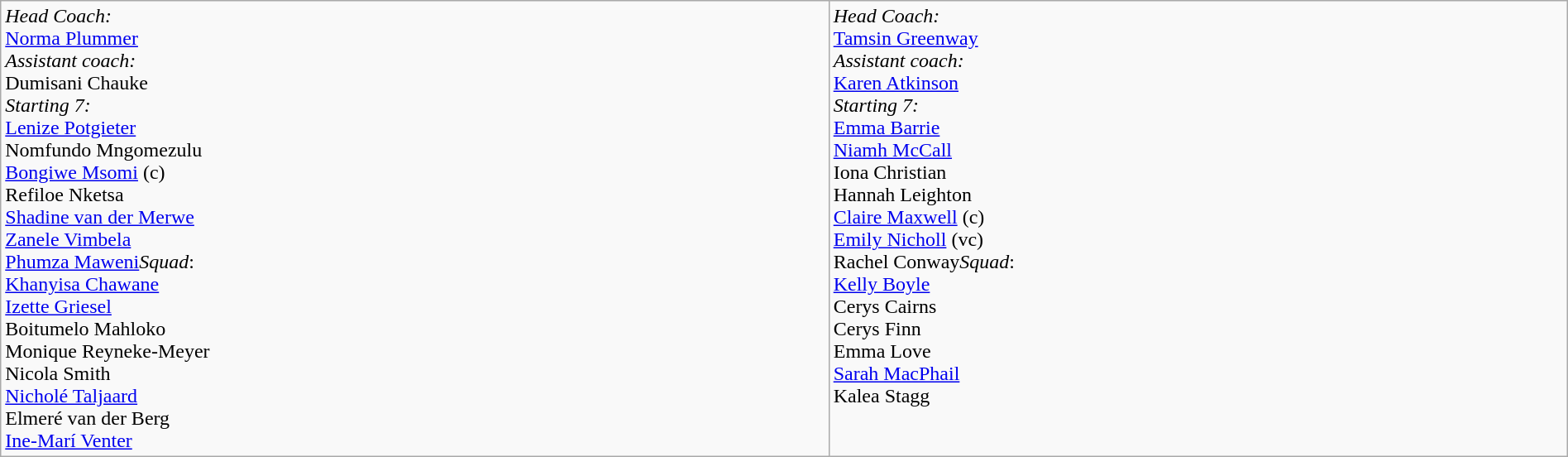<table border=0 class="wikitable" width=100%>
<tr>
<td valign=top><em>Head Coach:</em><br><a href='#'>Norma Plummer</a><br><em>Assistant coach:</em><br>Dumisani Chauke<br><em>Starting 7:</em><br> <a href='#'>Lenize Potgieter</a><br> Nomfundo Mngomezulu<br> <a href='#'>Bongiwe Msomi</a> (c)<br> Refiloe Nketsa<br> <a href='#'>Shadine van der Merwe</a><br> <a href='#'>Zanele Vimbela</a><br> <a href='#'>Phumza Maweni</a><em>Squad</em>:<br> <a href='#'>Khanyisa Chawane</a><br> <a href='#'>Izette Griesel</a><br> Boitumelo Mahloko<br> Monique Reyneke-Meyer<br> Nicola Smith<br> <a href='#'>Nicholé Taljaard</a><br> Elmeré van der Berg<br> <a href='#'>Ine-Marí Venter</a>
</td>
<td valign=top><em>Head Coach:</em><br><a href='#'>Tamsin Greenway</a><br><em>Assistant coach:</em><br><a href='#'>Karen Atkinson</a><br><em>Starting 7:</em><br> <a href='#'>Emma Barrie</a><br> <a href='#'>Niamh McCall</a><br> Iona Christian<br> Hannah Leighton<br> <a href='#'>Claire Maxwell</a> (c)<br> <a href='#'>Emily Nicholl</a> (vc)<br> Rachel Conway<em>Squad</em>:<br> <a href='#'>Kelly Boyle</a><br> Cerys Cairns<br> Cerys Finn<br> Emma Love<br> <a href='#'>Sarah MacPhail</a><br> Kalea Stagg</td>
</tr>
</table>
